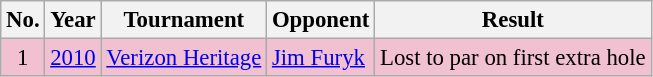<table class="wikitable" style="font-size:95%;">
<tr>
<th>No.</th>
<th>Year</th>
<th>Tournament</th>
<th>Opponent</th>
<th>Result</th>
</tr>
<tr style="background:#F2C1D1;">
<td align=center>1</td>
<td><a href='#'>2010</a></td>
<td><a href='#'>Verizon Heritage</a></td>
<td> <a href='#'>Jim Furyk</a></td>
<td>Lost to par on first extra hole</td>
</tr>
</table>
